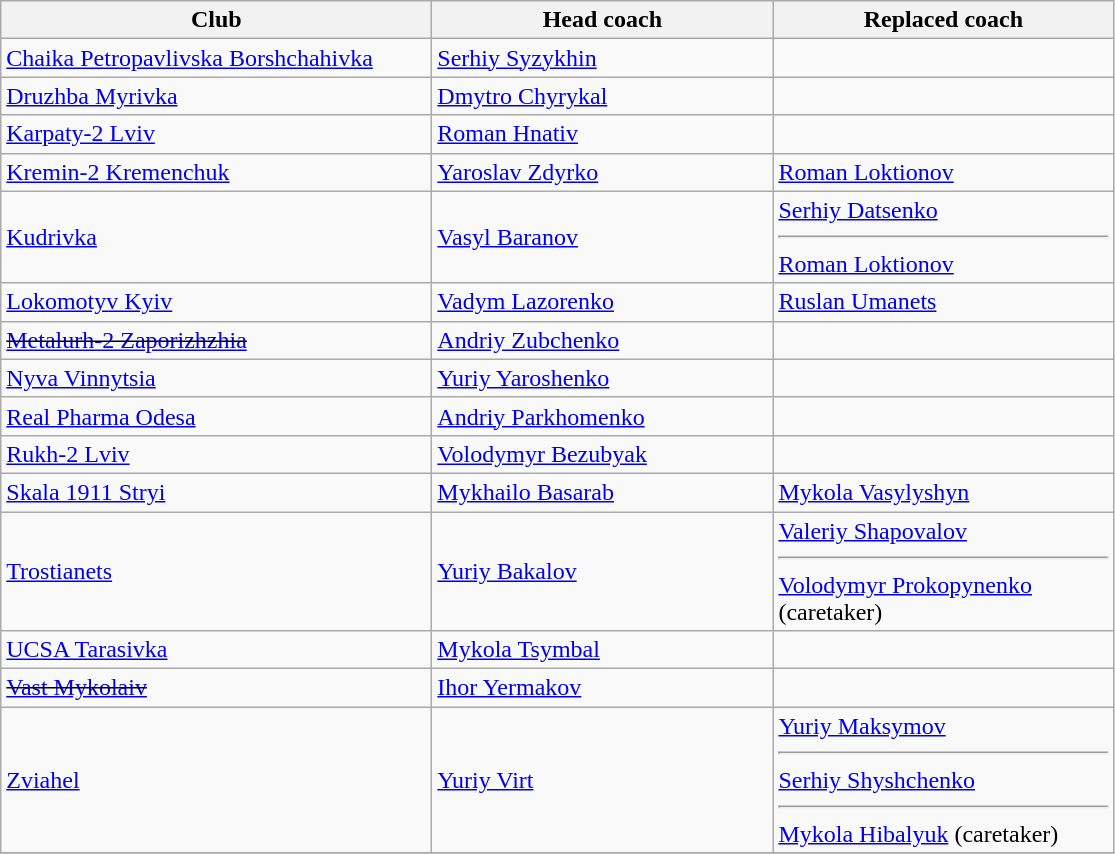<table class="wikitable sortable">
<tr>
<th width="280">Club</th>
<th width="220">Head coach</th>
<th width="220">Replaced coach</th>
</tr>
<tr>
<td><a href='#'>Chaika Petropavlivska Borshchahivka</a></td>
<td><a href='#'>Serhiy Syzykhin</a></td>
<td></td>
</tr>
<tr>
<td><a href='#'>Druzhba Myrivka</a></td>
<td><a href='#'>Dmytro Chyrykal</a></td>
<td></td>
</tr>
<tr>
<td><a href='#'>Karpaty-2 Lviv</a></td>
<td><a href='#'>Roman Hnativ</a></td>
<td></td>
</tr>
<tr>
<td><a href='#'>Kremin-2 Kremenchuk</a></td>
<td><a href='#'>Yaroslav Zdyrko</a></td>
<td><a href='#'>Roman Loktionov</a></td>
</tr>
<tr>
<td><a href='#'>Kudrivka</a></td>
<td><a href='#'>Vasyl Baranov</a></td>
<td><a href='#'>Serhiy Datsenko</a><hr><a href='#'>Roman Loktionov</a></td>
</tr>
<tr>
<td><a href='#'>Lokomotyv Kyiv</a></td>
<td><a href='#'>Vadym Lazorenko</a></td>
<td><a href='#'>Ruslan Umanets</a></td>
</tr>
<tr>
<td><del><a href='#'>Metalurh-2 Zaporizhzhia</a></del></td>
<td><a href='#'>Andriy Zubchenko</a></td>
<td></td>
</tr>
<tr>
<td><a href='#'>Nyva Vinnytsia</a></td>
<td><a href='#'>Yuriy Yaroshenko</a></td>
<td></td>
</tr>
<tr>
<td><a href='#'>Real Pharma Odesa</a></td>
<td><a href='#'>Andriy Parkhomenko</a></td>
<td></td>
</tr>
<tr>
<td><a href='#'>Rukh-2 Lviv</a></td>
<td><a href='#'>Volodymyr Bezubyak</a></td>
<td></td>
</tr>
<tr>
<td><a href='#'>Skala 1911 Stryi</a></td>
<td><a href='#'>Mykhailo Basarab</a></td>
<td><a href='#'>Mykola Vasylyshyn</a></td>
</tr>
<tr>
<td><a href='#'>Trostianets</a></td>
<td><a href='#'>Yuriy Bakalov</a></td>
<td><a href='#'>Valeriy Shapovalov</a><hr><a href='#'>Volodymyr Prokopynenko</a> (caretaker)</td>
</tr>
<tr>
<td><a href='#'>UCSA Tarasivka</a></td>
<td><a href='#'>Mykola Tsymbal</a></td>
<td></td>
</tr>
<tr>
<td><del><a href='#'>Vast Mykolaiv</a></del></td>
<td><a href='#'>Ihor Yermakov</a></td>
<td></td>
</tr>
<tr>
<td><a href='#'>Zviahel</a></td>
<td><a href='#'>Yuriy Virt</a></td>
<td><a href='#'>Yuriy Maksymov</a><hr><a href='#'>Serhiy Shyshchenko</a><hr><a href='#'>Mykola Hibalyuk</a> (caretaker)</td>
</tr>
<tr>
</tr>
</table>
